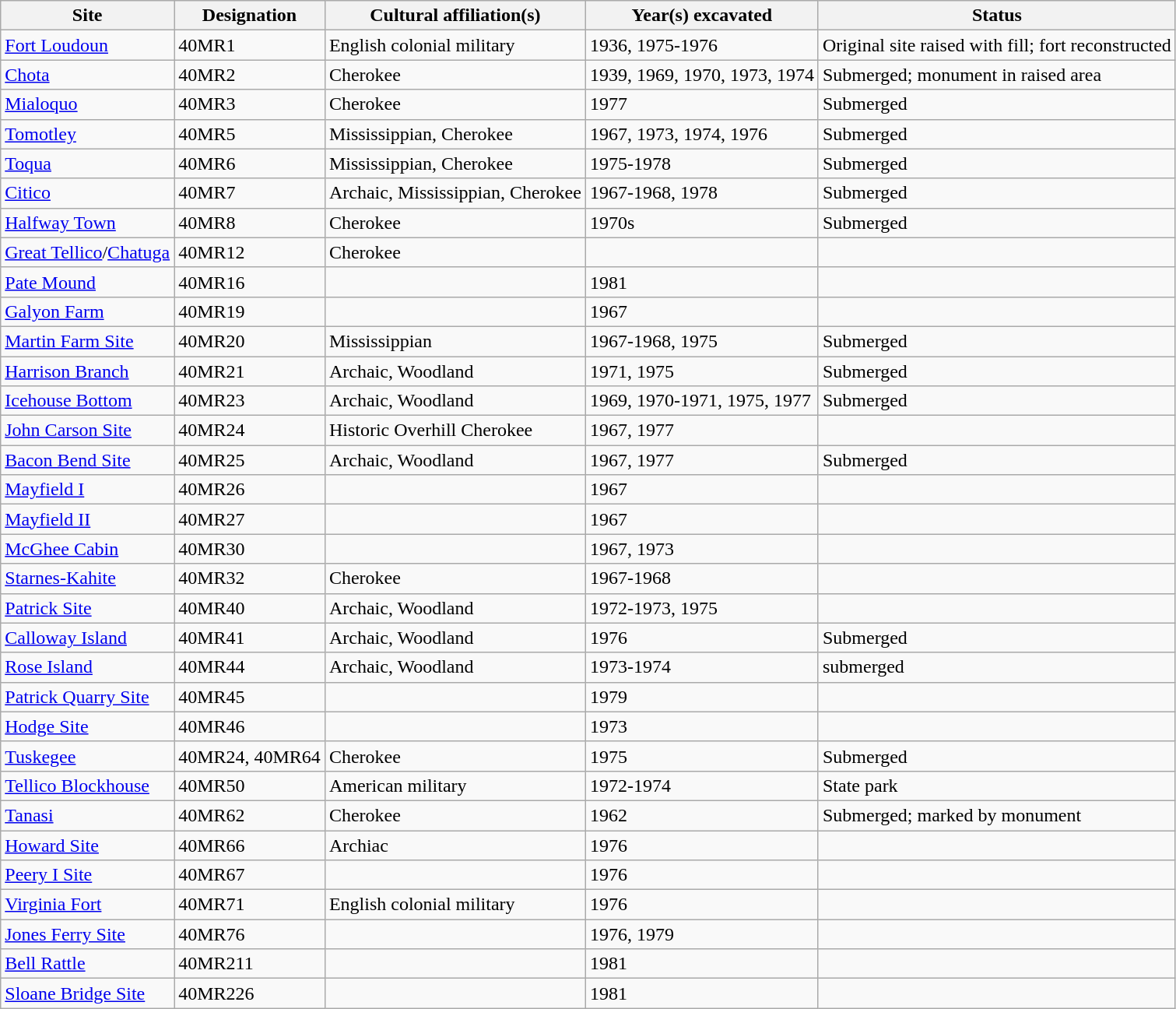<table class="wikitable">
<tr>
<th>Site</th>
<th>Designation</th>
<th>Cultural affiliation(s)</th>
<th>Year(s) excavated</th>
<th>Status</th>
</tr>
<tr>
<td><a href='#'>Fort Loudoun</a></td>
<td>40MR1</td>
<td>English colonial military</td>
<td>1936, 1975-1976</td>
<td>Original site raised with fill; fort reconstructed</td>
</tr>
<tr>
<td><a href='#'>Chota</a></td>
<td>40MR2</td>
<td>Cherokee</td>
<td>1939, 1969, 1970, 1973, 1974</td>
<td>Submerged; monument in raised area</td>
</tr>
<tr>
<td><a href='#'>Mialoquo</a></td>
<td>40MR3</td>
<td>Cherokee</td>
<td>1977</td>
<td>Submerged</td>
</tr>
<tr>
<td><a href='#'>Tomotley</a></td>
<td>40MR5</td>
<td>Mississippian, Cherokee</td>
<td>1967, 1973, 1974, 1976</td>
<td>Submerged</td>
</tr>
<tr>
<td><a href='#'>Toqua</a></td>
<td>40MR6</td>
<td>Mississippian, Cherokee</td>
<td>1975-1978</td>
<td>Submerged</td>
</tr>
<tr>
<td><a href='#'>Citico</a></td>
<td>40MR7</td>
<td>Archaic, Mississippian, Cherokee</td>
<td>1967-1968, 1978</td>
<td>Submerged</td>
</tr>
<tr>
<td><a href='#'>Halfway Town</a></td>
<td>40MR8</td>
<td>Cherokee</td>
<td>1970s</td>
<td>Submerged</td>
</tr>
<tr>
<td><a href='#'>Great Tellico</a>/<a href='#'>Chatuga</a></td>
<td>40MR12</td>
<td>Cherokee</td>
<td></td>
<td></td>
</tr>
<tr>
<td><a href='#'>Pate Mound</a></td>
<td>40MR16</td>
<td></td>
<td>1981</td>
<td></td>
</tr>
<tr>
<td><a href='#'>Galyon Farm</a></td>
<td>40MR19</td>
<td></td>
<td>1967</td>
<td></td>
</tr>
<tr>
<td><a href='#'>Martin Farm Site</a></td>
<td>40MR20</td>
<td>Mississippian</td>
<td>1967-1968, 1975</td>
<td>Submerged</td>
</tr>
<tr>
<td><a href='#'>Harrison Branch</a></td>
<td>40MR21</td>
<td>Archaic, Woodland</td>
<td>1971, 1975</td>
<td>Submerged</td>
</tr>
<tr>
<td><a href='#'>Icehouse Bottom</a></td>
<td>40MR23</td>
<td>Archaic, Woodland</td>
<td>1969, 1970-1971, 1975, 1977</td>
<td>Submerged</td>
</tr>
<tr>
<td><a href='#'>John Carson Site</a></td>
<td>40MR24</td>
<td>Historic Overhill Cherokee</td>
<td>1967, 1977</td>
<td></td>
</tr>
<tr>
<td><a href='#'>Bacon Bend Site</a></td>
<td>40MR25</td>
<td>Archaic, Woodland</td>
<td>1967, 1977</td>
<td>Submerged</td>
</tr>
<tr>
<td><a href='#'>Mayfield I</a></td>
<td>40MR26</td>
<td></td>
<td>1967</td>
<td></td>
</tr>
<tr>
<td><a href='#'>Mayfield II</a></td>
<td>40MR27</td>
<td></td>
<td>1967</td>
<td></td>
</tr>
<tr>
<td><a href='#'>McGhee Cabin</a></td>
<td>40MR30</td>
<td></td>
<td>1967, 1973</td>
<td></td>
</tr>
<tr>
<td><a href='#'>Starnes-Kahite</a></td>
<td>40MR32</td>
<td>Cherokee</td>
<td>1967-1968</td>
<td></td>
</tr>
<tr>
<td><a href='#'>Patrick Site</a></td>
<td>40MR40</td>
<td>Archaic, Woodland</td>
<td>1972-1973, 1975</td>
<td></td>
</tr>
<tr>
<td><a href='#'>Calloway Island</a></td>
<td>40MR41</td>
<td>Archaic, Woodland</td>
<td>1976</td>
<td>Submerged</td>
</tr>
<tr>
<td><a href='#'>Rose Island</a></td>
<td>40MR44</td>
<td>Archaic, Woodland</td>
<td>1973-1974</td>
<td>submerged</td>
</tr>
<tr>
<td><a href='#'>Patrick Quarry Site</a></td>
<td>40MR45</td>
<td></td>
<td>1979</td>
<td></td>
</tr>
<tr>
<td><a href='#'>Hodge Site</a></td>
<td>40MR46</td>
<td></td>
<td>1973</td>
<td></td>
</tr>
<tr>
<td><a href='#'>Tuskegee</a></td>
<td>40MR24, 40MR64</td>
<td>Cherokee</td>
<td>1975</td>
<td>Submerged</td>
</tr>
<tr>
<td><a href='#'>Tellico Blockhouse</a></td>
<td>40MR50</td>
<td>American military</td>
<td>1972-1974</td>
<td>State park</td>
</tr>
<tr>
<td><a href='#'>Tanasi</a></td>
<td>40MR62</td>
<td>Cherokee</td>
<td>1962</td>
<td>Submerged; marked by monument</td>
</tr>
<tr>
<td><a href='#'>Howard Site</a></td>
<td>40MR66</td>
<td>Archiac</td>
<td>1976</td>
<td></td>
</tr>
<tr>
<td><a href='#'>Peery I Site</a></td>
<td>40MR67</td>
<td></td>
<td>1976</td>
<td></td>
</tr>
<tr>
<td><a href='#'>Virginia Fort</a></td>
<td>40MR71</td>
<td>English colonial military</td>
<td>1976</td>
<td></td>
</tr>
<tr>
<td><a href='#'>Jones Ferry Site</a></td>
<td>40MR76</td>
<td></td>
<td>1976, 1979</td>
<td></td>
</tr>
<tr>
<td><a href='#'>Bell Rattle</a></td>
<td>40MR211</td>
<td></td>
<td>1981</td>
<td></td>
</tr>
<tr>
<td><a href='#'>Sloane Bridge Site</a></td>
<td>40MR226</td>
<td></td>
<td>1981</td>
<td></td>
</tr>
</table>
